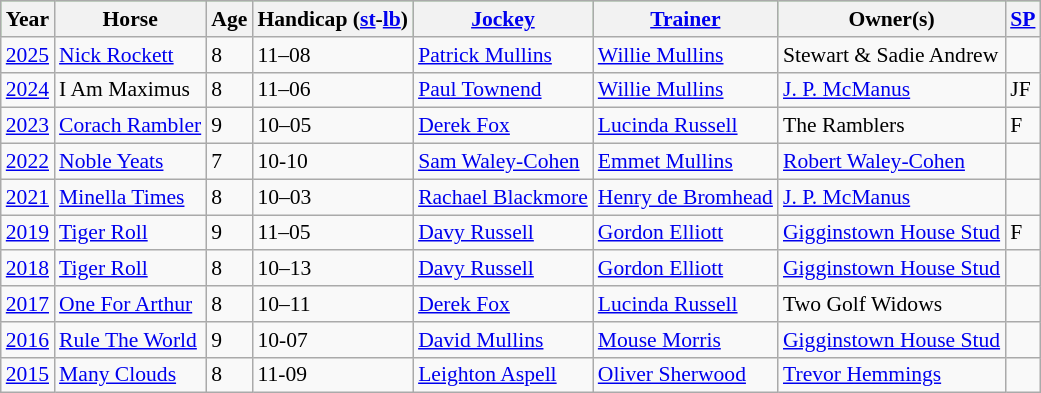<table class = "sortable wikitable" style="font-size:90%">
<tr style="background:#7d7; text-align:center;">
<th><strong>Year</strong><br></th>
<th><strong>Horse</strong><br></th>
<th><strong>Age</strong><br></th>
<th><strong>Handicap (<a href='#'>st</a>-<a href='#'>lb</a>)</strong><br></th>
<th><strong><a href='#'>Jockey</a></strong><br></th>
<th><strong><a href='#'>Trainer</a></strong><br></th>
<th><strong>Owner(s)</strong><br></th>
<th><strong><a href='#'>SP</a></strong><br></th>
</tr>
<tr>
<td><a href='#'>2025</a></td>
<td><a href='#'>Nick Rockett</a></td>
<td>8</td>
<td>11–08</td>
<td><a href='#'>Patrick Mullins</a></td>
<td><a href='#'>Willie Mullins</a></td>
<td>Stewart & Sadie Andrew</td>
<td></td>
</tr>
<tr>
<td><a href='#'>2024</a></td>
<td>I Am Maximus</td>
<td>8</td>
<td>11–06</td>
<td><a href='#'>Paul Townend</a></td>
<td><a href='#'>Willie Mullins</a></td>
<td><a href='#'>J. P. McManus</a></td>
<td> JF</td>
</tr>
<tr>
<td><a href='#'>2023</a></td>
<td><a href='#'>Corach Rambler</a></td>
<td>9</td>
<td>10–05</td>
<td><a href='#'>Derek Fox</a></td>
<td><a href='#'>Lucinda Russell</a></td>
<td>The Ramblers</td>
<td> F</td>
</tr>
<tr>
<td><a href='#'>2022</a></td>
<td><a href='#'>Noble Yeats</a></td>
<td>7</td>
<td>10-10</td>
<td><a href='#'>Sam Waley-Cohen</a></td>
<td><a href='#'>Emmet Mullins</a></td>
<td><a href='#'>Robert Waley-Cohen</a></td>
<td></td>
</tr>
<tr>
<td><a href='#'>2021</a></td>
<td><a href='#'>Minella Times</a></td>
<td>8</td>
<td>10–03</td>
<td><a href='#'>Rachael Blackmore</a></td>
<td><a href='#'>Henry de Bromhead</a></td>
<td><a href='#'>J. P. McManus</a></td>
<td></td>
</tr>
<tr>
<td><a href='#'>2019</a></td>
<td><a href='#'>Tiger Roll</a></td>
<td>9</td>
<td>11–05</td>
<td><a href='#'>Davy Russell</a></td>
<td><a href='#'>Gordon Elliott</a></td>
<td><a href='#'>Gigginstown House Stud</a></td>
<td> F</td>
</tr>
<tr>
<td><a href='#'>2018</a></td>
<td><a href='#'>Tiger Roll</a></td>
<td>8</td>
<td>10–13</td>
<td><a href='#'>Davy Russell</a></td>
<td><a href='#'>Gordon Elliott</a></td>
<td><a href='#'>Gigginstown House Stud</a></td>
<td></td>
</tr>
<tr>
<td><a href='#'>2017</a></td>
<td><a href='#'>One For Arthur</a></td>
<td>8</td>
<td>10–11</td>
<td><a href='#'>Derek Fox</a></td>
<td><a href='#'>Lucinda Russell</a></td>
<td>Two Golf Widows</td>
<td></td>
</tr>
<tr>
<td><a href='#'>2016</a></td>
<td><a href='#'>Rule The World</a></td>
<td>9</td>
<td>10-07</td>
<td><a href='#'>David Mullins</a></td>
<td><a href='#'>Mouse Morris</a></td>
<td><a href='#'>Gigginstown House Stud</a></td>
<td></td>
</tr>
<tr>
<td><a href='#'>2015</a></td>
<td><a href='#'>Many Clouds</a></td>
<td>8</td>
<td>11-09</td>
<td><a href='#'>Leighton Aspell</a></td>
<td><a href='#'>Oliver Sherwood</a></td>
<td><a href='#'>Trevor Hemmings</a></td>
<td></td>
</tr>
</table>
